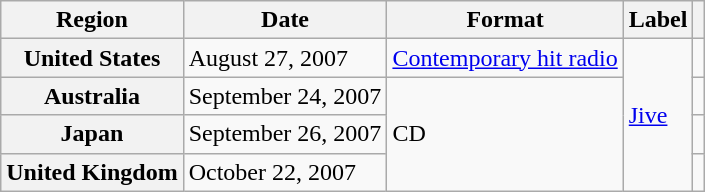<table class="wikitable plainrowheaders">
<tr>
<th scope="col">Region</th>
<th scope="col">Date</th>
<th scope="col">Format</th>
<th scope="col">Label</th>
<th scope="col"></th>
</tr>
<tr>
<th scope="row">United States</th>
<td>August 27, 2007</td>
<td><a href='#'>Contemporary hit radio</a></td>
<td rowspan="4"><a href='#'>Jive</a></td>
<td></td>
</tr>
<tr>
<th scope="row">Australia</th>
<td>September 24, 2007</td>
<td rowspan="3">CD</td>
<td></td>
</tr>
<tr>
<th scope="row">Japan</th>
<td>September 26, 2007</td>
<td></td>
</tr>
<tr>
<th scope="row">United Kingdom</th>
<td>October 22, 2007</td>
<td></td>
</tr>
</table>
